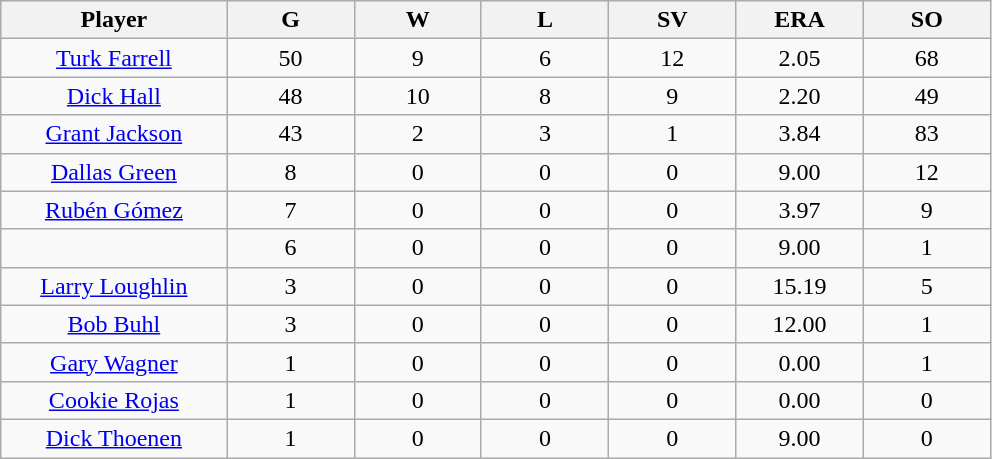<table class="wikitable sortable">
<tr>
<th bgcolor="#DDDDFF" width="16%">Player</th>
<th bgcolor="#DDDDFF" width="9%">G</th>
<th bgcolor="#DDDDFF" width="9%">W</th>
<th bgcolor="#DDDDFF" width="9%">L</th>
<th bgcolor="#DDDDFF" width="9%">SV</th>
<th bgcolor="#DDDDFF" width="9%">ERA</th>
<th bgcolor="#DDDDFF" width="9%">SO</th>
</tr>
<tr align="center">
<td><a href='#'>Turk Farrell</a></td>
<td>50</td>
<td>9</td>
<td>6</td>
<td>12</td>
<td>2.05</td>
<td>68</td>
</tr>
<tr align=center>
<td><a href='#'>Dick Hall</a></td>
<td>48</td>
<td>10</td>
<td>8</td>
<td>9</td>
<td>2.20</td>
<td>49</td>
</tr>
<tr align=center>
<td><a href='#'>Grant Jackson</a></td>
<td>43</td>
<td>2</td>
<td>3</td>
<td>1</td>
<td>3.84</td>
<td>83</td>
</tr>
<tr align=center>
<td><a href='#'>Dallas Green</a></td>
<td>8</td>
<td>0</td>
<td>0</td>
<td>0</td>
<td>9.00</td>
<td>12</td>
</tr>
<tr align=center>
<td><a href='#'>Rubén Gómez</a></td>
<td>7</td>
<td>0</td>
<td>0</td>
<td>0</td>
<td>3.97</td>
<td>9</td>
</tr>
<tr align=center>
<td></td>
<td>6</td>
<td>0</td>
<td>0</td>
<td>0</td>
<td>9.00</td>
<td>1</td>
</tr>
<tr align="center">
<td><a href='#'>Larry Loughlin</a></td>
<td>3</td>
<td>0</td>
<td>0</td>
<td>0</td>
<td>15.19</td>
<td>5</td>
</tr>
<tr align=center>
<td><a href='#'>Bob Buhl</a></td>
<td>3</td>
<td>0</td>
<td>0</td>
<td>0</td>
<td>12.00</td>
<td>1</td>
</tr>
<tr align=center>
<td><a href='#'>Gary Wagner</a></td>
<td>1</td>
<td>0</td>
<td>0</td>
<td>0</td>
<td>0.00</td>
<td>1</td>
</tr>
<tr align=center>
<td><a href='#'>Cookie Rojas</a></td>
<td>1</td>
<td>0</td>
<td>0</td>
<td>0</td>
<td>0.00</td>
<td>0</td>
</tr>
<tr align=center>
<td><a href='#'>Dick Thoenen</a></td>
<td>1</td>
<td>0</td>
<td>0</td>
<td>0</td>
<td>9.00</td>
<td>0</td>
</tr>
</table>
